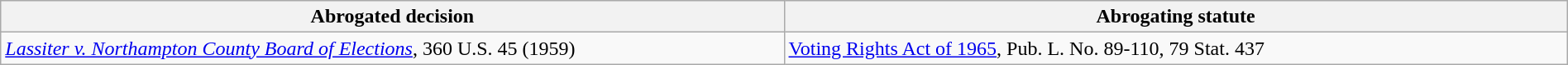<table class="wikitable" style="width:100%; margin:auto;">
<tr>
<th style="width:50%;">Abrogated decision</th>
<th style="width:50%;">Abrogating statute</th>
</tr>
<tr>
<td><em><a href='#'>Lassiter v. Northampton County Board of Elections</a></em>, 360 U.S. 45 (1959)</td>
<td><a href='#'>Voting Rights Act of 1965</a>, Pub. L. No. 89-110, 79 Stat. 437</td>
</tr>
</table>
